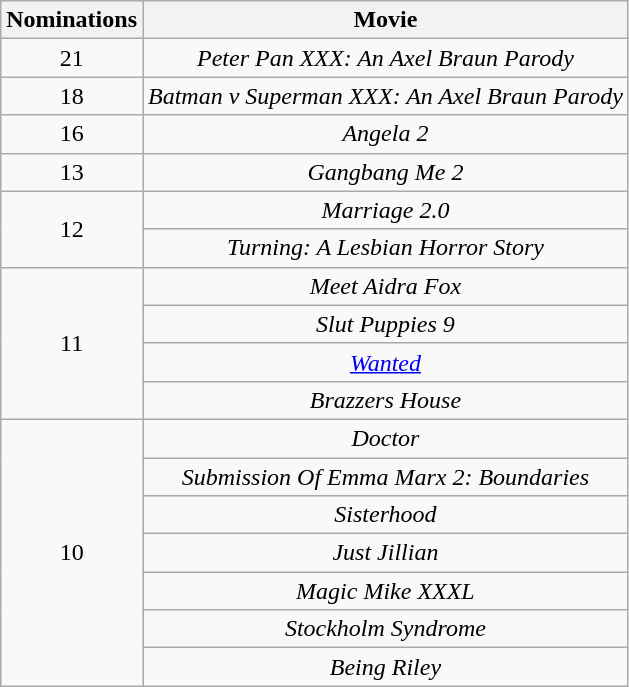<table class="wikitable" style="text-align: center">
<tr>
<th scope="col" width="55">Nominations</th>
<th scope="col" align="center">Movie</th>
</tr>
<tr>
<td>21</td>
<td><em>Peter Pan XXX: An Axel Braun Parody</em></td>
</tr>
<tr>
<td>18</td>
<td><em>Batman v Superman XXX: An Axel Braun Parody</em></td>
</tr>
<tr>
<td>16</td>
<td><em>Angela 2</em></td>
</tr>
<tr>
<td>13</td>
<td><em>Gangbang Me 2</em></td>
</tr>
<tr>
<td rowspan=2 style="text-align:center">12</td>
<td><em>Marriage 2.0</em></td>
</tr>
<tr>
<td><em>Turning: A Lesbian Horror Story</em></td>
</tr>
<tr>
<td rowspan=4 style="text-align:center">11</td>
<td><em>Meet Aidra Fox</em></td>
</tr>
<tr>
<td><em>Slut Puppies 9</em></td>
</tr>
<tr>
<td><em><a href='#'>Wanted</a></em></td>
</tr>
<tr>
<td><em>Brazzers House</em></td>
</tr>
<tr>
<td rowspan=7 style="text-align:center">10</td>
<td><em>Doctor</em></td>
</tr>
<tr>
<td><em>Submission Of Emma Marx 2: Boundaries</em></td>
</tr>
<tr>
<td><em>Sisterhood</em></td>
</tr>
<tr>
<td><em>Just Jillian</em></td>
</tr>
<tr>
<td><em>Magic Mike XXXL</em></td>
</tr>
<tr>
<td><em>Stockholm Syndrome</em></td>
</tr>
<tr>
<td><em>Being Riley</em></td>
</tr>
</table>
